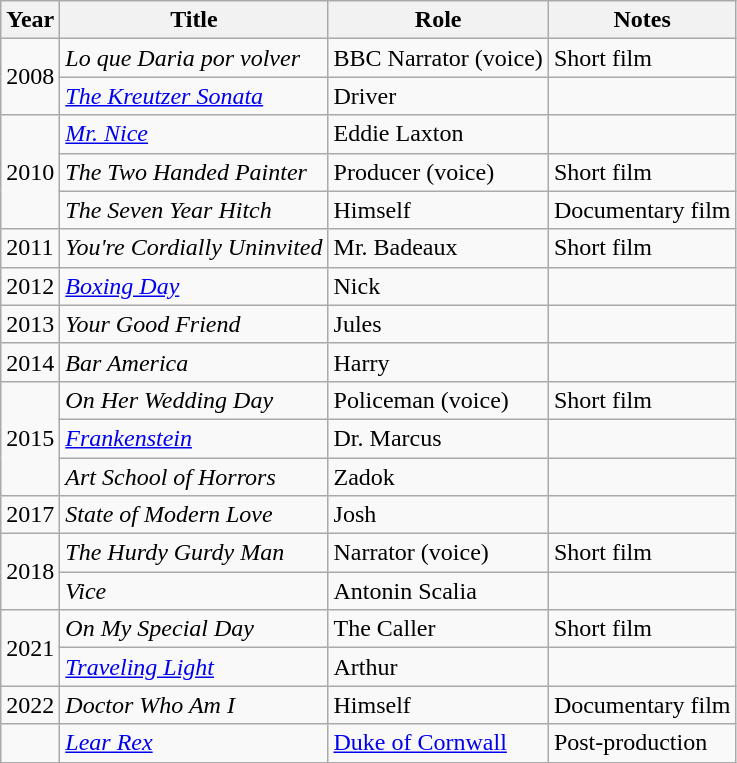<table class="wikitable sortable">
<tr>
<th>Year</th>
<th>Title</th>
<th>Role</th>
<th>Notes</th>
</tr>
<tr>
<td rowspan="2">2008</td>
<td><em>Lo que Daria por volver</em></td>
<td>BBC Narrator (voice)</td>
<td>Short film</td>
</tr>
<tr>
<td><em><a href='#'>The Kreutzer Sonata</a></em></td>
<td>Driver</td>
<td></td>
</tr>
<tr>
<td rowspan="3">2010</td>
<td><em><a href='#'>Mr. Nice</a></em></td>
<td>Eddie Laxton</td>
<td></td>
</tr>
<tr>
<td><em>The Two Handed Painter</em></td>
<td>Producer (voice)</td>
<td>Short film</td>
</tr>
<tr>
<td><em>The Seven Year Hitch</em></td>
<td>Himself</td>
<td>Documentary film</td>
</tr>
<tr>
<td>2011</td>
<td><em>You're Cordially Uninvited</em></td>
<td>Mr. Badeaux</td>
<td>Short film</td>
</tr>
<tr>
<td>2012</td>
<td><a href='#'><em>Boxing Day</em></a></td>
<td>Nick</td>
<td></td>
</tr>
<tr>
<td>2013</td>
<td><em>Your Good Friend</em></td>
<td>Jules</td>
<td></td>
</tr>
<tr>
<td>2014</td>
<td><em>Bar America</em></td>
<td>Harry</td>
<td></td>
</tr>
<tr>
<td rowspan="3">2015</td>
<td><em>On Her Wedding Day</em></td>
<td>Policeman (voice)</td>
<td>Short film</td>
</tr>
<tr>
<td><em><a href='#'>Frankenstein</a></em></td>
<td>Dr. Marcus</td>
<td></td>
</tr>
<tr>
<td><em>Art School of Horrors</em></td>
<td>Zadok</td>
<td></td>
</tr>
<tr>
<td>2017</td>
<td><em>State of Modern Love</em></td>
<td>Josh</td>
<td></td>
</tr>
<tr>
<td rowspan="2">2018</td>
<td><em>The Hurdy Gurdy Man</em></td>
<td>Narrator (voice)</td>
<td>Short film</td>
</tr>
<tr>
<td><em>Vice</em></td>
<td>Antonin Scalia</td>
<td></td>
</tr>
<tr>
<td rowspan="2">2021</td>
<td><em>On My Special Day</em></td>
<td>The Caller</td>
<td>Short film</td>
</tr>
<tr>
<td><em><a href='#'>Traveling Light</a></em></td>
<td>Arthur</td>
<td></td>
</tr>
<tr>
<td>2022</td>
<td><em>Doctor Who Am I</em></td>
<td>Himself</td>
<td>Documentary film</td>
</tr>
<tr>
<td></td>
<td><em><a href='#'>Lear Rex</a></em></td>
<td><a href='#'>Duke of Cornwall</a></td>
<td>Post-production</td>
</tr>
</table>
